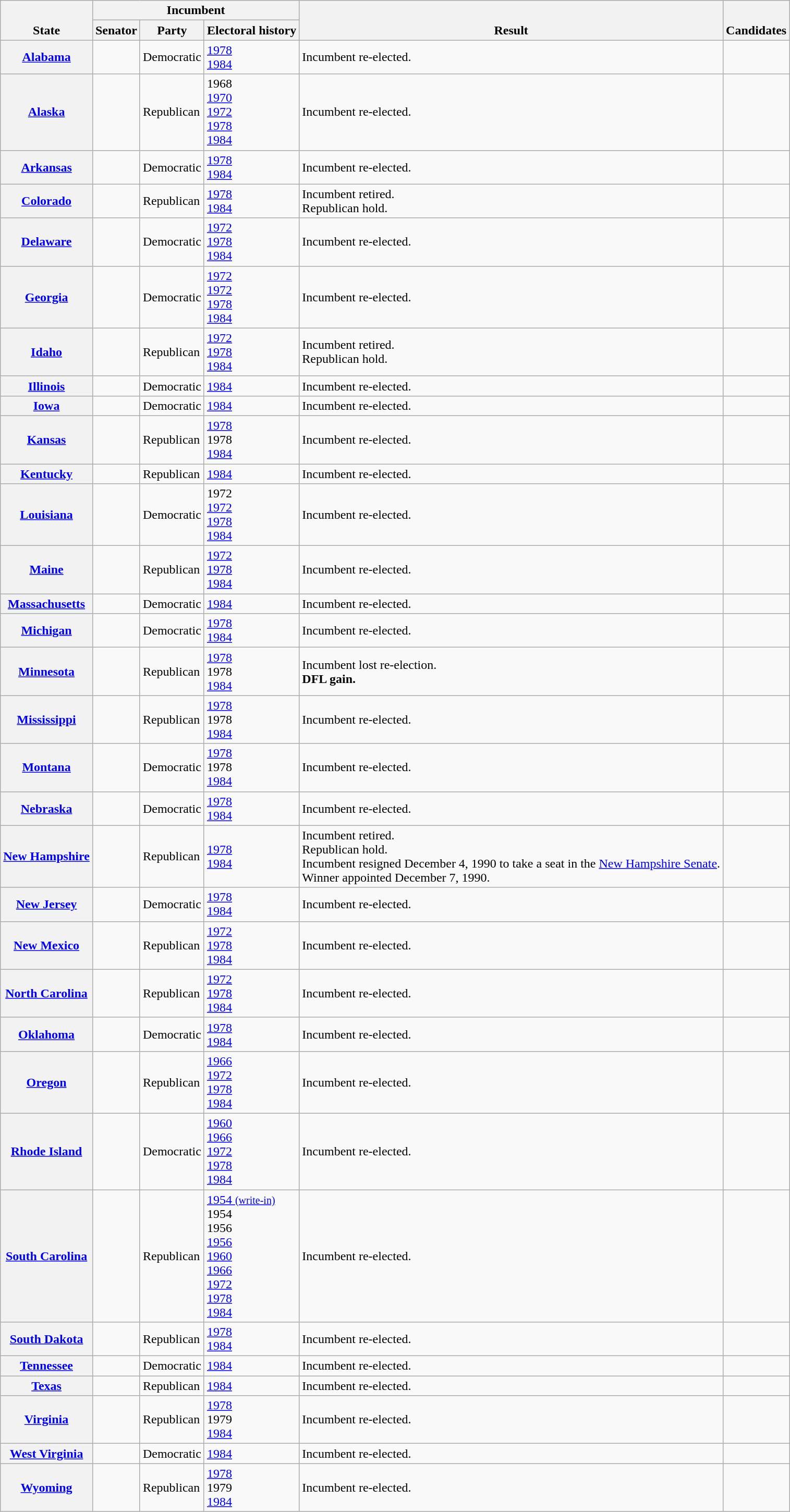<table class="wikitable sortable">
<tr valign=bottom>
<th rowspan=2>State</th>
<th colspan=3>Incumbent</th>
<th rowspan=2>Result</th>
<th rowspan=2 class=unsortable>Candidates</th>
</tr>
<tr>
<th>Senator</th>
<th>Party</th>
<th>Electoral history</th>
</tr>
<tr>
<th><a href='#'>Alabama</a></th>
<td></td>
<td>Democratic</td>
<td data-sort-value=1978><a href='#'>1978</a><br><a href='#'>1984</a></td>
<td>Incumbent re-elected.</td>
<td nowrap></td>
</tr>
<tr>
<th><a href='#'>Alaska</a></th>
<td></td>
<td>Republican</td>
<td data-sort-value=1968>1968 <br><a href='#'>1970</a><br><a href='#'>1972</a><br><a href='#'>1978</a><br><a href='#'>1984</a></td>
<td>Incumbent re-elected.</td>
<td nowrap></td>
</tr>
<tr>
<th><a href='#'>Arkansas</a></th>
<td></td>
<td>Democratic</td>
<td data-sort-value=1978><a href='#'>1978</a><br><a href='#'>1984</a></td>
<td>Incumbent re-elected.</td>
<td nowrap></td>
</tr>
<tr>
<th><a href='#'>Colorado</a></th>
<td></td>
<td>Republican</td>
<td data-sort-value=1978><a href='#'>1978</a><br><a href='#'>1984</a></td>
<td>Incumbent retired.<br>Republican hold.</td>
<td nowrap></td>
</tr>
<tr>
<th><a href='#'>Delaware</a></th>
<td></td>
<td>Democratic</td>
<td data-sort-value=1972><a href='#'>1972</a><br><a href='#'>1978</a><br><a href='#'>1984</a></td>
<td>Incumbent re-elected.</td>
<td nowrap></td>
</tr>
<tr>
<th><a href='#'>Georgia</a></th>
<td></td>
<td>Democratic</td>
<td data-sort-value=1972><a href='#'>1972 </a><br><a href='#'>1972</a><br><a href='#'>1978</a><br><a href='#'>1984</a></td>
<td>Incumbent re-elected.</td>
<td nowrap></td>
</tr>
<tr>
<th><a href='#'>Idaho</a></th>
<td></td>
<td>Republican</td>
<td data-sort-value=1972><a href='#'>1972</a><br><a href='#'>1978</a><br><a href='#'>1984</a></td>
<td>Incumbent retired.<br>Republican hold.</td>
<td nowrap></td>
</tr>
<tr>
<th><a href='#'>Illinois</a></th>
<td></td>
<td>Democratic</td>
<td data-sort-value=1984><a href='#'>1984</a></td>
<td>Incumbent re-elected.</td>
<td nowrap></td>
</tr>
<tr>
<th><a href='#'>Iowa</a></th>
<td></td>
<td>Democratic</td>
<td data-sort-value=1984><a href='#'>1984</a></td>
<td>Incumbent re-elected.</td>
<td nowrap></td>
</tr>
<tr>
<th><a href='#'>Kansas</a></th>
<td></td>
<td>Republican</td>
<td data-sort-value=1978><a href='#'>1978</a><br>1978 <br><a href='#'>1984</a></td>
<td>Incumbent re-elected.</td>
<td nowrap></td>
</tr>
<tr>
<th><a href='#'>Kentucky</a></th>
<td></td>
<td>Republican</td>
<td data-sort-value=1984><a href='#'>1984</a></td>
<td>Incumbent re-elected.</td>
<td nowrap></td>
</tr>
<tr>
<th><a href='#'>Louisiana</a></th>
<td></td>
<td>Democratic</td>
<td data-sort-value=1972>1972 <br><a href='#'>1972</a><br><a href='#'>1978</a><br><a href='#'>1984</a></td>
<td>Incumbent re-elected.</td>
<td nowrap></td>
</tr>
<tr>
<th><a href='#'>Maine</a></th>
<td></td>
<td>Republican</td>
<td data-sort-value=1972><a href='#'>1972</a><br><a href='#'>1978</a><br><a href='#'>1984</a></td>
<td>Incumbent re-elected.</td>
<td nowrap></td>
</tr>
<tr>
<th><a href='#'>Massachusetts</a></th>
<td></td>
<td>Democratic</td>
<td data-sort-value=1984><a href='#'>1984</a></td>
<td>Incumbent re-elected.</td>
<td nowrap></td>
</tr>
<tr>
<th><a href='#'>Michigan</a></th>
<td></td>
<td>Democratic</td>
<td data-sort-value=1978><a href='#'>1978</a><br><a href='#'>1984</a></td>
<td>Incumbent re-elected.</td>
<td nowrap></td>
</tr>
<tr>
<th><a href='#'>Minnesota</a></th>
<td></td>
<td>Republican</td>
<td data-sort-value=1978><a href='#'>1978</a><br>1978 <br><a href='#'>1984</a></td>
<td>Incumbent lost re-election.<br><strong>DFL gain.</strong></td>
<td nowrap></td>
</tr>
<tr>
<th><a href='#'>Mississippi</a></th>
<td></td>
<td>Republican</td>
<td data-sort-value=1978><a href='#'>1978</a><br>1978 <br><a href='#'>1984</a></td>
<td>Incumbent re-elected.</td>
<td nowrap></td>
</tr>
<tr>
<th><a href='#'>Montana</a></th>
<td></td>
<td>Democratic</td>
<td data-sort-value=1978><a href='#'>1978</a><br>1978 <br><a href='#'>1984</a></td>
<td>Incumbent re-elected.</td>
<td nowrap></td>
</tr>
<tr>
<th><a href='#'>Nebraska</a></th>
<td></td>
<td>Democratic</td>
<td data-sort-value=1978><a href='#'>1978</a><br><a href='#'>1984</a></td>
<td>Incumbent re-elected.</td>
<td nowrap></td>
</tr>
<tr>
<th><a href='#'>New Hampshire</a></th>
<td></td>
<td>Republican</td>
<td data-sort-value=1978><a href='#'>1978</a><br><a href='#'>1984</a></td>
<td>Incumbent retired.<br>Republican hold.<br>Incumbent resigned December 4, 1990 to take a seat in the <a href='#'>New Hampshire Senate</a>.<br>Winner appointed December 7, 1990.</td>
<td nowrap></td>
</tr>
<tr>
<th><a href='#'>New Jersey</a></th>
<td></td>
<td>Democratic</td>
<td data-sort-value=1978><a href='#'>1978</a><br><a href='#'>1984</a></td>
<td>Incumbent re-elected.</td>
<td nowrap></td>
</tr>
<tr>
<th><a href='#'>New Mexico</a></th>
<td></td>
<td>Republican</td>
<td data-sort-value=1972><a href='#'>1972</a><br><a href='#'>1978</a><br><a href='#'>1984</a></td>
<td>Incumbent re-elected.</td>
<td nowrap></td>
</tr>
<tr>
<th><a href='#'>North Carolina</a></th>
<td></td>
<td>Republican</td>
<td data-sort-value=1972><a href='#'>1972</a><br><a href='#'>1978</a><br><a href='#'>1984</a></td>
<td>Incumbent re-elected.</td>
<td nowrap></td>
</tr>
<tr>
<th><a href='#'>Oklahoma</a></th>
<td></td>
<td>Democratic</td>
<td data-sort-value=1978><a href='#'>1978</a><br><a href='#'>1984</a></td>
<td>Incumbent re-elected.</td>
<td nowrap></td>
</tr>
<tr>
<th><a href='#'>Oregon</a></th>
<td></td>
<td>Republican</td>
<td data-sort-value=1966><a href='#'>1966</a><br><a href='#'>1972</a><br><a href='#'>1978</a><br><a href='#'>1984</a></td>
<td>Incumbent re-elected.</td>
<td nowrap></td>
</tr>
<tr>
<th><a href='#'>Rhode Island</a></th>
<td></td>
<td>Democratic</td>
<td data-sort-value=1960><a href='#'>1960</a><br><a href='#'>1966</a><br><a href='#'>1972</a><br><a href='#'>1978</a><br><a href='#'>1984</a></td>
<td>Incumbent re-elected.</td>
<td nowrap></td>
</tr>
<tr>
<th><a href='#'>South Carolina</a></th>
<td></td>
<td>Republican</td>
<td data-sort-value=1954><a href='#'>1954 <small>(write-in)</small></a><br>1954 <br>1956 <br><a href='#'>1956 </a><br><a href='#'>1960</a><br><a href='#'>1966</a><br><a href='#'>1972</a><br><a href='#'>1978</a><br><a href='#'>1984</a></td>
<td>Incumbent re-elected.</td>
<td nowrap></td>
</tr>
<tr>
<th><a href='#'>South Dakota</a></th>
<td></td>
<td>Republican</td>
<td data-sort-value=1978><a href='#'>1978</a><br><a href='#'>1984</a></td>
<td>Incumbent re-elected.</td>
<td nowrap></td>
</tr>
<tr>
<th><a href='#'>Tennessee</a></th>
<td></td>
<td>Democratic</td>
<td data-sort-value=1984><a href='#'>1984</a></td>
<td>Incumbent re-elected.</td>
<td nowrap></td>
</tr>
<tr>
<th><a href='#'>Texas</a></th>
<td></td>
<td>Republican</td>
<td data-sort-value=1984><a href='#'>1984</a></td>
<td>Incumbent re-elected.</td>
<td nowrap></td>
</tr>
<tr>
<th><a href='#'>Virginia</a></th>
<td></td>
<td>Republican</td>
<td data-sort-value=1978><a href='#'>1978</a><br>1979 <br><a href='#'>1984</a></td>
<td>Incumbent re-elected.</td>
<td nowrap></td>
</tr>
<tr>
<th><a href='#'>West Virginia</a></th>
<td></td>
<td>Democratic</td>
<td data-sort-value=1984><a href='#'>1984</a></td>
<td>Incumbent re-elected.</td>
<td nowrap></td>
</tr>
<tr>
<th><a href='#'>Wyoming</a></th>
<td></td>
<td>Republican</td>
<td data-sort-value=1978><a href='#'>1978</a><br>1979 <br><a href='#'>1984</a></td>
<td>Incumbent re-elected.</td>
<td nowrap></td>
</tr>
</table>
